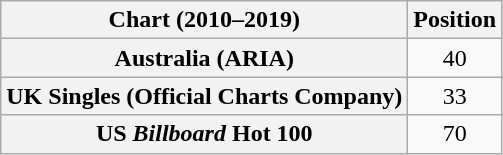<table class="wikitable sortable plainrowheaders" style="text-align:center">
<tr>
<th scope="col">Chart (2010–2019)</th>
<th scope="col">Position</th>
</tr>
<tr>
<th scope="row">Australia (ARIA)</th>
<td>40</td>
</tr>
<tr>
<th scope="row">UK Singles (Official Charts Company)</th>
<td>33</td>
</tr>
<tr>
<th scope="row">US <em>Billboard</em> Hot 100</th>
<td>70</td>
</tr>
</table>
